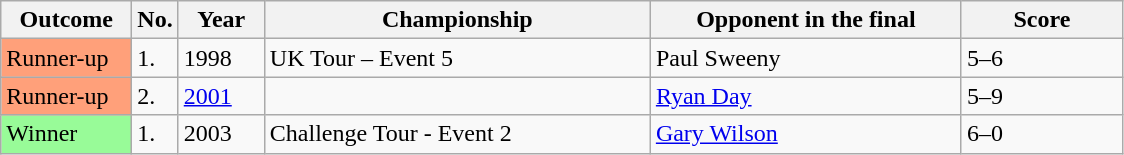<table class="sortable wikitable">
<tr>
<th width="80">Outcome</th>
<th width="20">No.</th>
<th width="50">Year</th>
<th width="250">Championship</th>
<th width="200">Opponent in the final</th>
<th width="100">Score</th>
</tr>
<tr>
<td style="background:#ffa07a;">Runner-up</td>
<td>1.</td>
<td>1998</td>
<td>UK Tour – Event 5</td>
<td> Paul Sweeny</td>
<td>5–6</td>
</tr>
<tr>
<td style="background:#ffa07a;">Runner-up</td>
<td>2.</td>
<td><a href='#'>2001</a></td>
<td></td>
<td> <a href='#'>Ryan Day</a></td>
<td>5–9</td>
</tr>
<tr>
<td style="background:#98FB98">Winner</td>
<td>1.</td>
<td>2003</td>
<td>Challenge Tour - Event 2</td>
<td> <a href='#'>Gary Wilson</a></td>
<td>6–0</td>
</tr>
</table>
